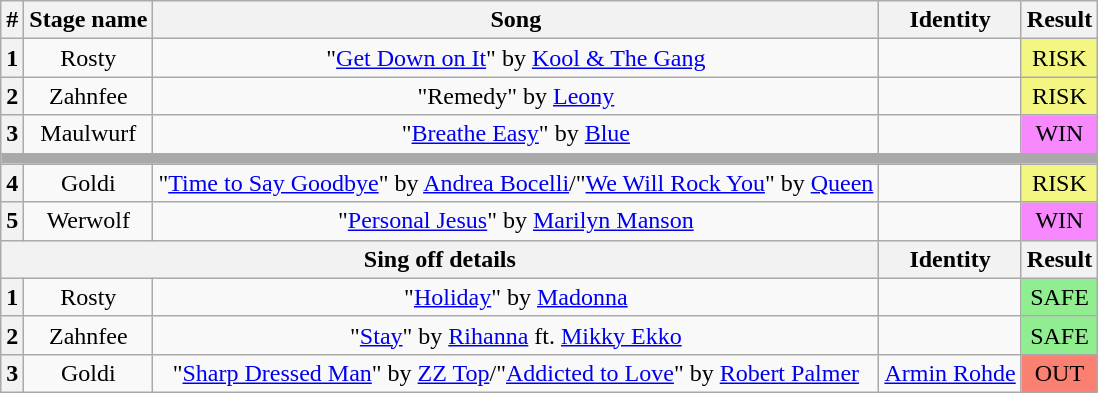<table class="wikitable plainrowheaders" style="text-align: center;">
<tr>
<th>#</th>
<th>Stage name</th>
<th>Song</th>
<th>Identity</th>
<th>Result</th>
</tr>
<tr>
<th>1</th>
<td>Rosty</td>
<td>"<a href='#'>Get Down on It</a>" by <a href='#'>Kool & The Gang</a></td>
<td></td>
<td bgcolor="F3F781">RISK</td>
</tr>
<tr>
<th>2</th>
<td>Zahnfee</td>
<td>"Remedy" by <a href='#'>Leony</a></td>
<td></td>
<td bgcolor="F3F781">RISK</td>
</tr>
<tr>
<th>3</th>
<td>Maulwurf</td>
<td>"<a href='#'>Breathe Easy</a>" by <a href='#'>Blue</a></td>
<td></td>
<td bgcolor=#F888FD>WIN</td>
</tr>
<tr>
<td colspan="5" style="background:darkgray"></td>
</tr>
<tr>
<th>4</th>
<td>Goldi</td>
<td>"<a href='#'>Time to Say Goodbye</a>" by <a href='#'>Andrea Bocelli</a>/"<a href='#'>We Will Rock You</a>" by <a href='#'>Queen</a></td>
<td></td>
<td bgcolor="F3F781">RISK</td>
</tr>
<tr>
<th>5</th>
<td>Werwolf</td>
<td>"<a href='#'>Personal Jesus</a>" by <a href='#'>Marilyn Manson</a></td>
<td></td>
<td bgcolor=#F888FD>WIN</td>
</tr>
<tr>
<th colspan="3">Sing off details</th>
<th>Identity</th>
<th>Result</th>
</tr>
<tr>
<th>1</th>
<td>Rosty</td>
<td>"<a href='#'>Holiday</a>" by <a href='#'>Madonna</a></td>
<td></td>
<td bgcolor=lightgreen>SAFE</td>
</tr>
<tr>
<th>2</th>
<td>Zahnfee</td>
<td>"<a href='#'>Stay</a>" by <a href='#'>Rihanna</a> ft. <a href='#'>Mikky Ekko</a></td>
<td></td>
<td bgcolor=lightgreen>SAFE</td>
</tr>
<tr>
<th>3</th>
<td>Goldi</td>
<td>"<a href='#'>Sharp Dressed Man</a>" by <a href='#'>ZZ Top</a>/"<a href='#'>Addicted to Love</a>" by <a href='#'>Robert Palmer</a></td>
<td><a href='#'>Armin Rohde</a></td>
<td bgcolor=salmon>OUT</td>
</tr>
</table>
